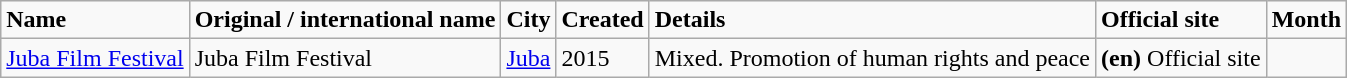<table class="wikitable">
<tr>
<td><strong>Name</strong></td>
<td><strong>Original / international name</strong></td>
<td><strong>City</strong></td>
<td><strong>Created</strong></td>
<td><strong>Details</strong></td>
<td><strong>Official site</strong></td>
<td><strong>Month</strong></td>
</tr>
<tr>
<td><a href='#'>Juba Film Festival</a></td>
<td>Juba Film Festival</td>
<td><a href='#'>Juba</a></td>
<td>2015</td>
<td>Mixed. Promotion of human rights and peace</td>
<td><strong>(en)</strong> Official site</td>
<td></td>
</tr>
</table>
